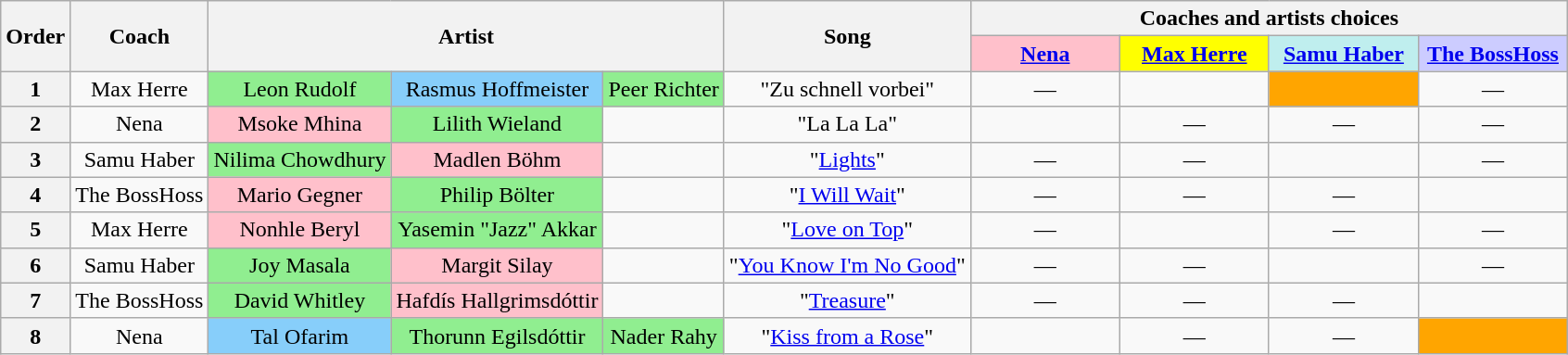<table class="wikitable plainrowheaders" style="text-align:center;">
<tr>
<th scope="col" rowspan=2>Order</th>
<th scope="col" rowspan=2>Coach</th>
<th scope="col" colspan=3 rowspan=2>Artist</th>
<th scope="col" rowspan=2>Song</th>
<th scope="col" colspan=4>Coaches and artists choices</th>
</tr>
<tr>
<th style="background-color:pink" width="100"><a href='#'>Nena</a></th>
<th style="background-color: yellow" width="100"><a href='#'>Max Herre</a></th>
<th style="background-color:#bfeeee" width="100"><a href='#'>Samu Haber</a></th>
<th style="background-color:#ccf" width="100"><a href='#'>The BossHoss</a></th>
</tr>
<tr>
<th scope=col>1</th>
<td>Max Herre</td>
<td style="background:lightgreen;text-align:center;">Leon Rudolf</td>
<td style="background:lightskyblue;text-align:center;">Rasmus Hoffmeister</td>
<td style="background:lightgreen;text-align:center;">Peer Richter</td>
<td>"Zu schnell vorbei"</td>
<td>—</td>
<td></td>
<td style="background:orange;text-align:center;"></td>
<td>—</td>
</tr>
<tr>
<th scope=col>2</th>
<td>Nena</td>
<td style="background:pink;text-align:center;">Msoke Mhina</td>
<td style="background:lightgreen;text-align:center;">Lilith Wieland</td>
<td></td>
<td>"La La La"</td>
<td></td>
<td>—</td>
<td>—</td>
<td>—</td>
</tr>
<tr>
<th scope=col>3</th>
<td>Samu Haber</td>
<td style="background:lightgreen;text-align:center;">Nilima Chowdhury</td>
<td style="background:pink;text-align:center;">Madlen Böhm</td>
<td></td>
<td>"<a href='#'>Lights</a>"</td>
<td>—</td>
<td>—</td>
<td></td>
<td>—</td>
</tr>
<tr>
<th scope=col>4</th>
<td>The BossHoss</td>
<td style="background:pink;text-align:center;">Mario Gegner</td>
<td style="background:lightgreen;text-align:center;">Philip Bölter</td>
<td></td>
<td>"<a href='#'>I Will Wait</a>"</td>
<td>—</td>
<td>—</td>
<td>—</td>
<td></td>
</tr>
<tr>
<th scope=col>5</th>
<td>Max Herre</td>
<td style="background:pink;text-align:center;">Nonhle Beryl</td>
<td style="background:lightgreen;text-align:center;">Yasemin "Jazz" Akkar</td>
<td></td>
<td>"<a href='#'>Love on Top</a>"</td>
<td>—</td>
<td></td>
<td>—</td>
<td>—</td>
</tr>
<tr>
<th scope=col>6</th>
<td>Samu Haber</td>
<td style="background:lightgreen;text-align:center;">Joy Masala</td>
<td style="background:pink;text-align:center;">Margit Silay</td>
<td></td>
<td>"<a href='#'>You Know I'm No Good</a>"</td>
<td>—</td>
<td>—</td>
<td></td>
<td>—</td>
</tr>
<tr>
<th scope=col>7</th>
<td>The BossHoss</td>
<td style="background:lightgreen;text-align:center;">David Whitley</td>
<td style="background:pink;text-align:center;">Hafdís Hallgrimsdóttir</td>
<td></td>
<td>"<a href='#'>Treasure</a>"</td>
<td>—</td>
<td>—</td>
<td>—</td>
<td></td>
</tr>
<tr>
<th scope=col>8</th>
<td>Nena</td>
<td style="background:lightskyblue;text-align:center;">Tal Ofarim</td>
<td style="background:lightgreen;text-align:center;">Thorunn Egilsdóttir</td>
<td style="background:lightgreen;text-align:center;">Nader Rahy</td>
<td>"<a href='#'>Kiss from a Rose</a>"</td>
<td></td>
<td>—</td>
<td>—</td>
<td style="background:orange;text-align:center;"></td>
</tr>
</table>
